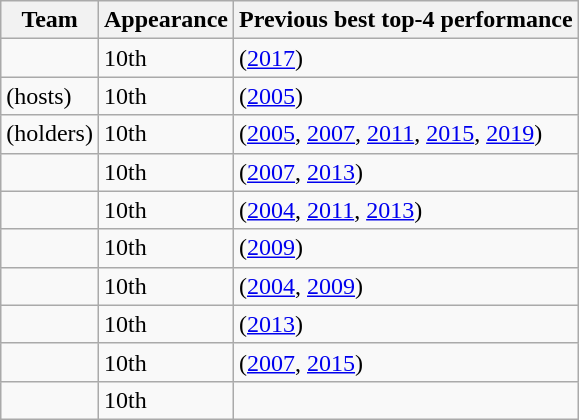<table class="wikitable sortable" style="text-align: left;">
<tr>
<th>Team</th>
<th data-sort-type="number">Appearance</th>
<th>Previous best top-4 performance</th>
</tr>
<tr>
<td></td>
<td>10th</td>
<td> (<a href='#'>2017</a>)</td>
</tr>
<tr>
<td> (hosts)</td>
<td>10th</td>
<td> (<a href='#'>2005</a>)</td>
</tr>
<tr>
<td> (holders)</td>
<td>10th</td>
<td> (<a href='#'>2005</a>, <a href='#'>2007</a>, <a href='#'>2011</a>, <a href='#'>2015</a>, <a href='#'>2019</a>)</td>
</tr>
<tr>
<td></td>
<td>10th</td>
<td> (<a href='#'>2007</a>, <a href='#'>2013</a>)</td>
</tr>
<tr>
<td></td>
<td>10th</td>
<td> (<a href='#'>2004</a>, <a href='#'>2011</a>, <a href='#'>2013</a>)</td>
</tr>
<tr>
<td></td>
<td>10th</td>
<td> (<a href='#'>2009</a>)</td>
</tr>
<tr>
<td></td>
<td>10th</td>
<td> (<a href='#'>2004</a>, <a href='#'>2009</a>)</td>
</tr>
<tr>
<td></td>
<td>10th</td>
<td> (<a href='#'>2013</a>)</td>
</tr>
<tr>
<td></td>
<td>10th</td>
<td> (<a href='#'>2007</a>, <a href='#'>2015</a>)</td>
</tr>
<tr>
<td></td>
<td>10th</td>
<td></td>
</tr>
</table>
